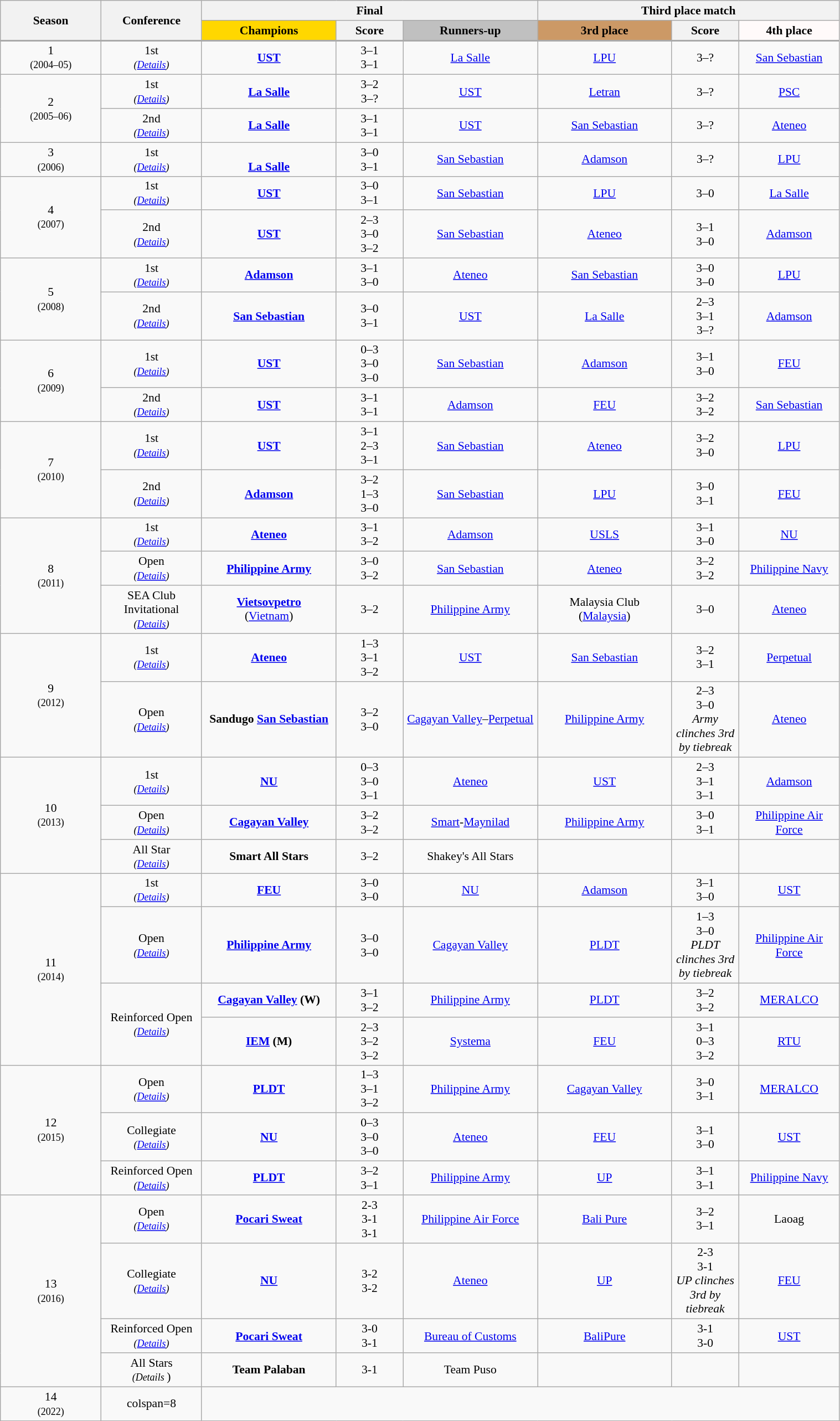<table class=wikitable border=1 style="border-collapse: collapse; font-size:90%; text-align: center" cellpadding=3 cellspacing=0 width=80%>
<tr>
<th rowspan=2 width=12%>Season</th>
<th rowspan=2 width=12%>Conference</th>
<th colspan=3>Final</th>
<th colspan=3>Third place match</th>
</tr>
<tr>
<th width=16% style="background: #ffd700">Champions</th>
<th width=8%>Score</th>
<th width=16% style="background: #c0c0c0">Runners-up</th>
<th width=16% style="background: #cc9966">3rd place</th>
<th width=8%>Score</th>
<th width=16% style="background: #fffafa">4th place</th>
</tr>
<tr style="border-top: 2px solid #aaaaaa;">
<td>1<br><small>(2004–05)</small></td>
<td>1st<br><small><em>(<a href='#'>Details</a>)</em></small></td>
<td><strong><a href='#'>UST</a></strong></td>
<td>3–1<br>3–1</td>
<td><a href='#'>La Salle</a></td>
<td><a href='#'>LPU</a></td>
<td>3–?</td>
<td><a href='#'>San Sebastian</a></td>
</tr>
<tr>
<td rowspan=2>2<br><small>(2005–06)</small></td>
<td>1st<br><small><em>(<a href='#'>Details</a>)</em></small></td>
<td><strong><a href='#'>La Salle</a></strong></td>
<td>3–2<br>3–?</td>
<td><a href='#'>UST</a></td>
<td><a href='#'>Letran</a></td>
<td>3–?</td>
<td><a href='#'>PSC</a></td>
</tr>
<tr>
<td>2nd<br><small><em>(<a href='#'>Details</a>)</em></small></td>
<td><strong><a href='#'>La Salle</a></strong></td>
<td>3–1<br>3–1</td>
<td><a href='#'>UST</a></td>
<td><a href='#'>San Sebastian</a></td>
<td>3–?</td>
<td><a href='#'>Ateneo</a></td>
</tr>
<tr>
<td>3<br><small>(2006)</small></td>
<td>1st<br><small><em>(<a href='#'>Details</a>)</em></small></td>
<td><br><strong><a href='#'>La Salle</a></strong></td>
<td>3–0<br>3–1</td>
<td><a href='#'>San Sebastian</a></td>
<td><a href='#'>Adamson</a></td>
<td>3–?</td>
<td><a href='#'>LPU</a></td>
</tr>
<tr>
<td rowspan=2>4<br><small>(2007)</small></td>
<td>1st<br><small><em>(<a href='#'>Details</a>)</em></small></td>
<td><strong><a href='#'>UST</a></strong></td>
<td>3–0<br>3–1</td>
<td><a href='#'>San Sebastian</a></td>
<td><a href='#'>LPU</a></td>
<td>3–0</td>
<td><a href='#'>La Salle</a></td>
</tr>
<tr>
<td>2nd<br><small><em>(<a href='#'>Details</a>)</em></small></td>
<td><strong><a href='#'>UST</a></strong></td>
<td>2–3<br>3–0<br>3–2</td>
<td><a href='#'>San Sebastian</a></td>
<td><a href='#'>Ateneo</a></td>
<td>3–1<br>3–0</td>
<td><a href='#'>Adamson</a></td>
</tr>
<tr>
<td rowspan=2>5<br><small>(2008)</small></td>
<td>1st<br><small><em>(<a href='#'>Details</a>)</em></small></td>
<td><strong><a href='#'>Adamson</a></strong></td>
<td>3–1<br>3–0</td>
<td><a href='#'>Ateneo</a></td>
<td><a href='#'>San Sebastian</a></td>
<td>3–0<br>3–0</td>
<td><a href='#'>LPU</a></td>
</tr>
<tr>
<td>2nd<br><small><em>(<a href='#'>Details</a>)</em></small></td>
<td><strong><a href='#'>San Sebastian</a></strong></td>
<td>3–0<br>3–1</td>
<td><a href='#'>UST</a></td>
<td><a href='#'>La Salle</a></td>
<td>2–3<br>3–1<br>3–?</td>
<td><a href='#'>Adamson</a></td>
</tr>
<tr>
<td rowspan=2>6<br><small>(2009)</small></td>
<td>1st<br><small><em>(<a href='#'>Details</a>)</em></small></td>
<td><strong><a href='#'>UST</a></strong></td>
<td>0–3<br>3–0<br>3–0</td>
<td><a href='#'>San Sebastian</a></td>
<td><a href='#'>Adamson</a></td>
<td>3–1<br>3–0</td>
<td><a href='#'>FEU</a></td>
</tr>
<tr>
<td>2nd<br><small><em>(<a href='#'>Details</a>)</em></small></td>
<td><strong><a href='#'>UST</a></strong></td>
<td>3–1<br>3–1</td>
<td><a href='#'>Adamson</a></td>
<td><a href='#'>FEU</a></td>
<td>3–2<br>3–2</td>
<td><a href='#'>San Sebastian</a></td>
</tr>
<tr>
<td rowspan=2>7<br><small>(2010)</small></td>
<td>1st<br><small><em>(<a href='#'>Details</a>)</em></small></td>
<td><strong><a href='#'>UST</a></strong></td>
<td>3–1<br>2–3<br>3–1</td>
<td><a href='#'>San Sebastian</a></td>
<td><a href='#'>Ateneo</a></td>
<td>3–2<br>3–0</td>
<td><a href='#'>LPU</a></td>
</tr>
<tr>
<td>2nd<br><small><em>(<a href='#'>Details</a>)</em></small></td>
<td><strong><a href='#'>Adamson</a></strong></td>
<td>3–2<br>1–3<br>3–0</td>
<td><a href='#'>San Sebastian</a></td>
<td><a href='#'>LPU</a></td>
<td>3–0<br>3–1</td>
<td><a href='#'>FEU</a></td>
</tr>
<tr>
<td rowspan=3>8<br><small>(2011)</small></td>
<td>1st<br><small><em>(<a href='#'>Details</a>)</em></small></td>
<td><strong><a href='#'>Ateneo</a></strong></td>
<td>3–1<br>3–2</td>
<td><a href='#'>Adamson</a></td>
<td><a href='#'>USLS</a></td>
<td>3–1<br>3–0</td>
<td><a href='#'>NU</a></td>
</tr>
<tr>
<td>Open<br><small><em>(<a href='#'>Details</a>)</em></small></td>
<td><strong><a href='#'>Philippine Army</a></strong></td>
<td>3–0<br>3–2</td>
<td><a href='#'>San Sebastian</a></td>
<td><a href='#'>Ateneo</a></td>
<td>3–2<br>3–2</td>
<td><a href='#'>Philippine Navy</a></td>
</tr>
<tr>
<td>SEA Club Invitational<br><small><em>(<a href='#'>Details</a>)</em></small></td>
<td><strong><a href='#'>Vietsovpetro</a></strong><br>(<a href='#'>Vietnam</a>)</td>
<td>3–2</td>
<td><a href='#'>Philippine Army</a></td>
<td>Malaysia Club<br>(<a href='#'>Malaysia</a>)</td>
<td>3–0</td>
<td><a href='#'>Ateneo</a></td>
</tr>
<tr>
<td rowspan=2>9<br><small>(2012)</small></td>
<td>1st<br><small><em>(<a href='#'>Details</a>)</em></small></td>
<td><strong><a href='#'>Ateneo</a></strong></td>
<td>1–3<br>3–1<br>3–2</td>
<td><a href='#'>UST</a></td>
<td><a href='#'>San Sebastian</a></td>
<td>3–2<br>3–1</td>
<td><a href='#'>Perpetual</a></td>
</tr>
<tr>
<td>Open<br><small><em>(<a href='#'>Details</a>)</em></small></td>
<td><strong>Sandugo <a href='#'>San Sebastian</a></strong></td>
<td>3–2<br>3–0</td>
<td><a href='#'>Cagayan Valley</a>–<a href='#'>Perpetual</a></td>
<td><a href='#'>Philippine Army</a></td>
<td>2–3<br>3–0<br><em>Army clinches 3rd by tiebreak</em></td>
<td><a href='#'>Ateneo</a></td>
</tr>
<tr>
<td rowspan=3>10<br><small>(2013)</small></td>
<td>1st<br><small><em> (<a href='#'>Details</a>)</em></small></td>
<td><strong><a href='#'>NU</a></strong></td>
<td>0–3<br>3–0<br>3–1</td>
<td><a href='#'>Ateneo</a></td>
<td><a href='#'>UST</a></td>
<td>2–3<br>3–1<br>3–1</td>
<td><a href='#'>Adamson</a></td>
</tr>
<tr>
<td>Open<br><small><em>(<a href='#'>Details</a>)</em></small></td>
<td><strong><a href='#'>Cagayan Valley</a></strong></td>
<td>3–2<br>3–2</td>
<td><a href='#'>Smart</a>-<a href='#'>Maynilad</a></td>
<td><a href='#'>Philippine Army</a></td>
<td>3–0<br>3–1</td>
<td><a href='#'>Philippine Air Force</a></td>
</tr>
<tr>
<td>All Star<br><small><em> (<a href='#'>Details</a>)</em></small></td>
<td><strong>Smart All Stars</strong></td>
<td>3–2</td>
<td>Shakey's All Stars</td>
<td></td>
<td></td>
<td></td>
</tr>
<tr>
<td rowspan=4>11<br><small>(2014)</small></td>
<td>1st<br><small><em> (<a href='#'>Details</a>)</em></small></td>
<td><strong><a href='#'>FEU</a></strong></td>
<td>3–0<br>3–0</td>
<td><a href='#'>NU</a></td>
<td><a href='#'>Adamson</a></td>
<td>3–1<br>3–0</td>
<td><a href='#'>UST</a></td>
</tr>
<tr>
<td>Open<br><small><em> (<a href='#'>Details</a>)</em></small></td>
<td><strong><a href='#'>Philippine Army</a></strong></td>
<td>3–0<br>3–0</td>
<td><a href='#'>Cagayan Valley</a></td>
<td><a href='#'>PLDT</a></td>
<td>1–3<br>3–0<br><em>PLDT clinches 3rd by tiebreak</em></td>
<td><a href='#'>Philippine Air Force</a></td>
</tr>
<tr>
<td rowspan=2>Reinforced Open<br><small><em> (<a href='#'>Details</a>)</em></small></td>
<td><strong><a href='#'>Cagayan Valley</a> (W)</strong></td>
<td>3–1<br>3–2</td>
<td><a href='#'>Philippine Army</a></td>
<td><a href='#'>PLDT</a></td>
<td>3–2<br>3–2</td>
<td><a href='#'>MERALCO</a></td>
</tr>
<tr>
<td><strong><a href='#'>IEM</a> (M)</strong></td>
<td>2–3<br>3–2<br>3–2</td>
<td><a href='#'>Systema</a></td>
<td><a href='#'>FEU</a></td>
<td>3–1<br>0–3<br>3–2</td>
<td><a href='#'>RTU</a></td>
</tr>
<tr>
<td rowspan=3>12<br><small>(2015)</small></td>
<td>Open<br><small><em> (<a href='#'>Details</a>)</em></small></td>
<td><strong><a href='#'>PLDT</a></strong></td>
<td>1–3<br>3–1<br>3–2</td>
<td><a href='#'>Philippine Army</a></td>
<td><a href='#'>Cagayan Valley</a></td>
<td>3–0<br>3–1</td>
<td><a href='#'>MERALCO</a></td>
</tr>
<tr>
<td>Collegiate<br><small><em> (<a href='#'>Details</a>)</em></small></td>
<td><strong><a href='#'>NU</a></strong></td>
<td>0–3<br>3–0<br>3–0</td>
<td><a href='#'>Ateneo</a></td>
<td><a href='#'>FEU</a></td>
<td>3–1<br>3–0</td>
<td><a href='#'>UST</a></td>
</tr>
<tr>
<td>Reinforced Open<br><small><em> (<a href='#'>Details</a>)</em></small></td>
<td><strong> <a href='#'>PLDT</a></strong></td>
<td>3–2<br>3–1</td>
<td><a href='#'>Philippine Army</a></td>
<td><a href='#'>UP</a></td>
<td>3–1<br>3–1</td>
<td><a href='#'>Philippine Navy</a></td>
</tr>
<tr>
<td rowspan=4>13<br><small>(2016)</small></td>
<td>Open<br><small><em> (<a href='#'>Details</a>)</em></small></td>
<td><strong><a href='#'>Pocari Sweat</a></strong></td>
<td>2-3<br>3-1<br>3-1</td>
<td><a href='#'>Philippine Air Force</a></td>
<td><a href='#'>Bali Pure</a></td>
<td>3–2<br>3–1</td>
<td>Laoag</td>
</tr>
<tr>
<td>Collegiate<br><small><em> (<a href='#'>Details</a>)</em></small></td>
<td><strong> <a href='#'>NU</a></strong></td>
<td>3-2<br>3-2</td>
<td><a href='#'>Ateneo</a></td>
<td><a href='#'>UP</a></td>
<td>2-3<br>3-1<br><em>UP clinches 3rd by tiebreak</em></td>
<td><a href='#'>FEU</a></td>
</tr>
<tr>
<td>Reinforced Open<br><small><em> (<a href='#'>Details</a>)</em></small></td>
<td><strong><a href='#'>Pocari Sweat</a></strong></td>
<td>3-0<br>3-1</td>
<td><a href='#'>Bureau of Customs</a></td>
<td><a href='#'>BaliPure</a></td>
<td>3-1<br>3-0</td>
<td><a href='#'>UST</a></td>
</tr>
<tr>
<td>All Stars<br><small><em>(Details </em></small>)</td>
<td><strong>Team Palaban</strong></td>
<td>3-1</td>
<td>Team Puso</td>
<td></td>
<td></td>
<td></td>
</tr>
<tr>
<td>14<br><small>(2022)</small></td>
<td>colspan=8</td>
</tr>
</table>
